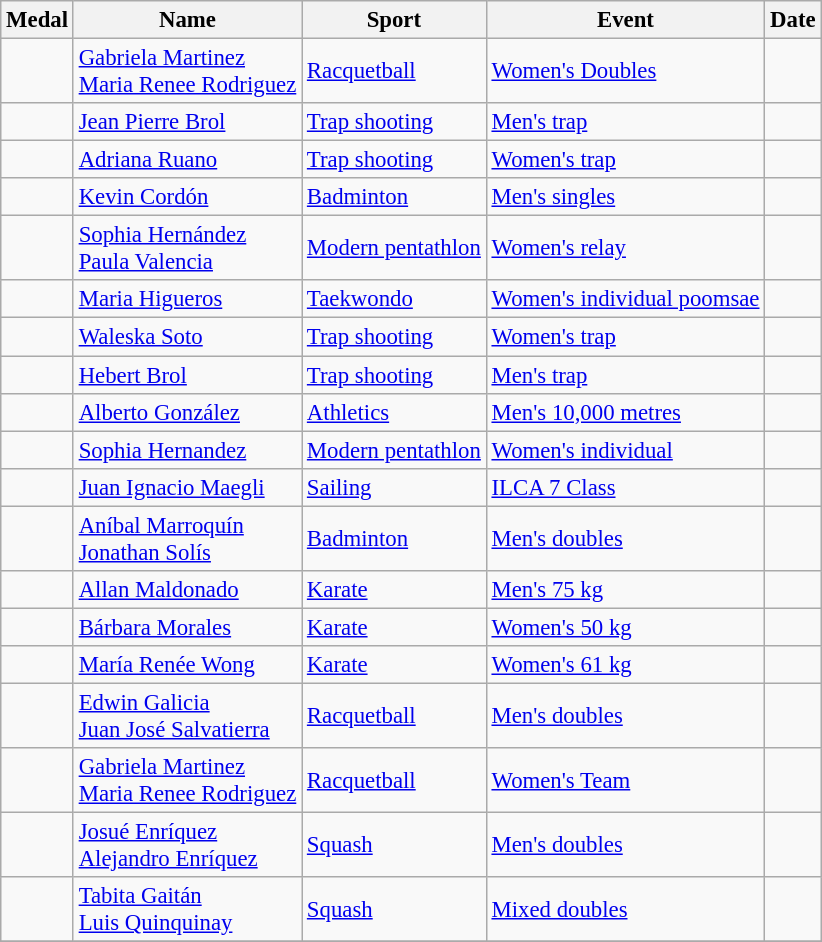<table class="wikitable sortable" style="font-size:95%">
<tr>
<th>Medal</th>
<th>Name</th>
<th>Sport</th>
<th>Event</th>
<th>Date</th>
</tr>
<tr>
<td></td>
<td><a href='#'>Gabriela Martinez</a><br><a href='#'>Maria Renee Rodriguez</a></td>
<td><a href='#'>Racquetball</a></td>
<td><a href='#'>Women's Doubles</a></td>
<td></td>
</tr>
<tr>
<td></td>
<td><a href='#'>Jean Pierre Brol</a></td>
<td><a href='#'>Trap shooting</a></td>
<td><a href='#'>Men's trap</a></td>
<td></td>
</tr>
<tr>
<td></td>
<td><a href='#'>Adriana Ruano</a></td>
<td><a href='#'>Trap shooting</a></td>
<td><a href='#'>Women's trap</a></td>
<td></td>
</tr>
<tr>
<td></td>
<td><a href='#'>Kevin Cordón</a></td>
<td><a href='#'>Badminton</a></td>
<td><a href='#'>Men's singles</a></td>
<td></td>
</tr>
<tr>
<td></td>
<td><a href='#'>Sophia Hernández</a><br><a href='#'>Paula Valencia</a></td>
<td><a href='#'>Modern pentathlon</a></td>
<td><a href='#'>Women's relay</a></td>
<td></td>
</tr>
<tr>
<td></td>
<td><a href='#'>Maria Higueros</a></td>
<td><a href='#'>Taekwondo</a></td>
<td><a href='#'>Women's individual poomsae</a></td>
<td></td>
</tr>
<tr>
<td></td>
<td><a href='#'>Waleska Soto</a></td>
<td><a href='#'>Trap shooting</a></td>
<td><a href='#'>Women's trap</a></td>
<td></td>
</tr>
<tr>
<td></td>
<td><a href='#'>Hebert Brol</a></td>
<td><a href='#'>Trap shooting</a></td>
<td><a href='#'>Men's trap</a></td>
<td></td>
</tr>
<tr>
<td></td>
<td><a href='#'>Alberto González</a></td>
<td><a href='#'>Athletics</a></td>
<td><a href='#'>Men's 10,000 metres</a></td>
<td></td>
</tr>
<tr>
<td></td>
<td><a href='#'>Sophia Hernandez</a></td>
<td><a href='#'>Modern pentathlon</a></td>
<td><a href='#'>Women's individual</a></td>
<td></td>
</tr>
<tr>
<td></td>
<td><a href='#'>Juan Ignacio Maegli</a></td>
<td><a href='#'>Sailing</a></td>
<td><a href='#'>ILCA 7 Class</a></td>
<td></td>
</tr>
<tr>
<td></td>
<td><a href='#'>Aníbal Marroquín</a><br><a href='#'>Jonathan Solís</a></td>
<td><a href='#'>Badminton</a></td>
<td><a href='#'>Men's doubles</a></td>
<td></td>
</tr>
<tr>
<td></td>
<td><a href='#'>Allan Maldonado</a></td>
<td><a href='#'>Karate</a></td>
<td><a href='#'>Men's 75 kg</a></td>
<td></td>
</tr>
<tr>
<td></td>
<td><a href='#'>Bárbara Morales</a></td>
<td><a href='#'>Karate</a></td>
<td><a href='#'>Women's 50 kg</a></td>
<td></td>
</tr>
<tr>
<td></td>
<td><a href='#'>María Renée Wong</a></td>
<td><a href='#'>Karate</a></td>
<td><a href='#'>Women's 61 kg</a></td>
<td></td>
</tr>
<tr>
<td></td>
<td><a href='#'>Edwin Galicia</a><br><a href='#'>Juan José Salvatierra</a></td>
<td><a href='#'>Racquetball</a></td>
<td><a href='#'>Men's doubles</a></td>
<td></td>
</tr>
<tr>
<td></td>
<td><a href='#'>Gabriela Martinez</a><br><a href='#'>Maria Renee Rodriguez</a></td>
<td><a href='#'>Racquetball</a></td>
<td><a href='#'>Women's Team</a></td>
<td></td>
</tr>
<tr>
<td></td>
<td><a href='#'>Josué Enríquez</a><br><a href='#'>Alejandro Enríquez</a></td>
<td><a href='#'>Squash</a></td>
<td><a href='#'>Men's doubles</a></td>
<td></td>
</tr>
<tr>
<td></td>
<td><a href='#'>Tabita Gaitán</a><br><a href='#'>Luis Quinquinay</a></td>
<td><a href='#'>Squash</a></td>
<td><a href='#'>Mixed doubles</a></td>
<td></td>
</tr>
<tr>
</tr>
</table>
